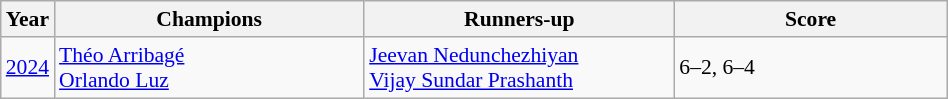<table class="wikitable" style="font-size:90%">
<tr>
<th>Year</th>
<th width="200">Champions</th>
<th width="200">Runners-up</th>
<th width="175">Score</th>
</tr>
<tr>
<td><a href='#'>2024</a></td>
<td> <a href='#'>Théo Arribagé</a><br> <a href='#'>Orlando Luz</a></td>
<td> <a href='#'>Jeevan Nedunchezhiyan</a><br> <a href='#'>Vijay Sundar Prashanth</a></td>
<td>6–2, 6–4</td>
</tr>
</table>
